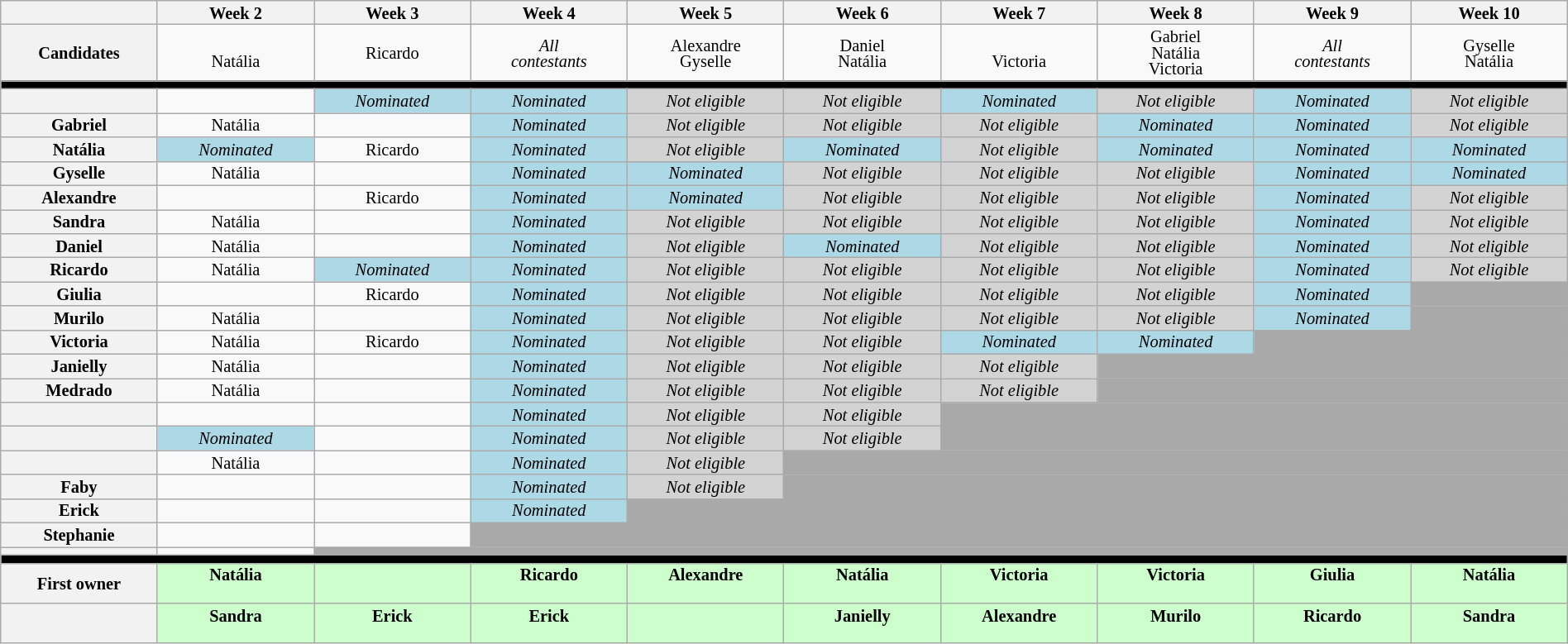<table class="wikitable" style="text-align:center; font-size:85%; width:100%; line-height:13px;">
<tr>
<th width="9%"></th>
<th width="9%">Week 2</th>
<th width="9%">Week 3</th>
<th width="9%">Week 4</th>
<th width="9%">Week 5</th>
<th width="9%">Week 6</th>
<th width="9%">Week 7</th>
<th width="9%">Week 8</th>
<th width="9%">Week 9</th>
<th width="9%">Week 10</th>
</tr>
<tr>
<th>Candidates</th>
<td><br>Natália</td>
<td>Ricardo<br></td>
<td><em>All<br>contestants</em></td>
<td>Alexandre<br>Gyselle</td>
<td>Daniel<br>Natália</td>
<td><br>Victoria</td>
<td>Gabriel<br>Natália<br>Victoria</td>
<td><em>All<br>contestants</em></td>
<td>Gyselle<br>Natália</td>
</tr>
<tr>
<td bgcolor=000000 colspan=10></td>
</tr>
<tr>
<th></th>
<td></td>
<td bgcolor="ADD8E6"><em>Nominated</em></td>
<td bgcolor="ADD8E6"><em>Nominated</em></td>
<td bgcolor="D3D3D3"><em>Not eligible</em></td>
<td bgcolor="D3D3D3"><em>Not eligible</em></td>
<td bgcolor="ADD8E6"><em>Nominated</em></td>
<td bgcolor="D3D3D3"><em>Not eligible</em></td>
<td bgcolor="ADD8E6"><em>Nominated</em></td>
<td bgcolor="D3D3D3"><em>Not eligible</em></td>
</tr>
<tr>
<th>Gabriel</th>
<td>Natália</td>
<td></td>
<td bgcolor="ADD8E6"><em>Nominated</em></td>
<td bgcolor="D3D3D3"><em>Not eligible</em></td>
<td bgcolor="D3D3D3"><em>Not eligible</em></td>
<td bgcolor="D3D3D3"><em>Not eligible</em></td>
<td bgcolor="ADD8E6"><em>Nominated</em></td>
<td bgcolor="ADD8E6"><em>Nominated</em></td>
<td bgcolor="D3D3D3"><em>Not eligible</em></td>
</tr>
<tr>
<th>Natália</th>
<td bgcolor="ADD8E6"><em>Nominated</em></td>
<td>Ricardo</td>
<td bgcolor="ADD8E6"><em>Nominated</em></td>
<td bgcolor="D3D3D3"><em>Not eligible</em></td>
<td bgcolor="ADD8E6"><em>Nominated</em></td>
<td bgcolor="D3D3D3"><em>Not eligible</em></td>
<td bgcolor="ADD8E6"><em>Nominated</em></td>
<td bgcolor="ADD8E6"><em>Nominated</em></td>
<td bgcolor="ADD8E6"><em>Nominated</em></td>
</tr>
<tr>
<th>Gyselle</th>
<td>Natália</td>
<td></td>
<td bgcolor="ADD8E6"><em>Nominated</em></td>
<td bgcolor="ADD8E6"><em>Nominated</em></td>
<td bgcolor="D3D3D3"><em>Not eligible</em></td>
<td bgcolor="D3D3D3"><em>Not eligible</em></td>
<td bgcolor="D3D3D3"><em>Not eligible</em></td>
<td bgcolor="ADD8E6"><em>Nominated</em></td>
<td bgcolor="ADD8E6"><em>Nominated</em></td>
</tr>
<tr>
<th>Alexandre</th>
<td></td>
<td>Ricardo</td>
<td bgcolor="ADD8E6"><em>Nominated</em></td>
<td bgcolor="ADD8E6"><em>Nominated</em></td>
<td bgcolor="D3D3D3"><em>Not eligible</em></td>
<td bgcolor="D3D3D3"><em>Not eligible</em></td>
<td bgcolor="D3D3D3"><em>Not eligible</em></td>
<td bgcolor="ADD8E6"><em>Nominated</em></td>
<td bgcolor="D3D3D3"><em>Not eligible</em></td>
</tr>
<tr>
<th>Sandra</th>
<td>Natália</td>
<td></td>
<td bgcolor="ADD8E6"><em>Nominated</em></td>
<td bgcolor="D3D3D3"><em>Not eligible</em></td>
<td bgcolor="D3D3D3"><em>Not eligible</em></td>
<td bgcolor="D3D3D3"><em>Not eligible</em></td>
<td bgcolor="D3D3D3"><em>Not eligible</em></td>
<td bgcolor="ADD8E6"><em>Nominated</em></td>
<td bgcolor="D3D3D3"><em>Not eligible</em></td>
</tr>
<tr>
<th>Daniel</th>
<td>Natália</td>
<td></td>
<td bgcolor="ADD8E6"><em>Nominated</em></td>
<td bgcolor="D3D3D3"><em>Not eligible</em></td>
<td bgcolor="ADD8E6"><em>Nominated</em></td>
<td bgcolor="D3D3D3"><em>Not eligible</em></td>
<td bgcolor="D3D3D3"><em>Not eligible</em></td>
<td bgcolor="ADD8E6"><em>Nominated</em></td>
<td bgcolor="D3D3D3"><em>Not eligible</em></td>
</tr>
<tr>
<th>Ricardo</th>
<td>Natália</td>
<td bgcolor="ADD8E6"><em>Nominated</em></td>
<td bgcolor="ADD8E6"><em>Nominated</em></td>
<td bgcolor="D3D3D3"><em>Not eligible</em></td>
<td bgcolor="D3D3D3"><em>Not eligible</em></td>
<td bgcolor="D3D3D3"><em>Not eligible</em></td>
<td bgcolor="D3D3D3"><em>Not eligible</em></td>
<td bgcolor="ADD8E6"><em>Nominated</em></td>
<td bgcolor="D3D3D3"><em>Not eligible</em></td>
</tr>
<tr>
<th>Giulia</th>
<td></td>
<td>Ricardo</td>
<td bgcolor="ADD8E6"><em>Nominated</em></td>
<td bgcolor="D3D3D3"><em>Not eligible</em></td>
<td bgcolor="D3D3D3"><em>Not eligible</em></td>
<td bgcolor="D3D3D3"><em>Not eligible</em></td>
<td bgcolor="D3D3D3"><em>Not eligible</em></td>
<td bgcolor="ADD8E6"><em>Nominated</em></td>
<td bgcolor=A9A9A9 colspan=1></td>
</tr>
<tr>
<th>Murilo</th>
<td>Natália</td>
<td></td>
<td bgcolor="ADD8E6"><em>Nominated</em></td>
<td bgcolor="D3D3D3"><em>Not eligible</em></td>
<td bgcolor="D3D3D3"><em>Not eligible</em></td>
<td bgcolor="D3D3D3"><em>Not eligible</em></td>
<td bgcolor="D3D3D3"><em>Not eligible</em></td>
<td bgcolor="ADD8E6"><em>Nominated</em></td>
<td bgcolor=A9A9A9 colspan=1></td>
</tr>
<tr>
<th>Victoria</th>
<td>Natália</td>
<td>Ricardo</td>
<td bgcolor="ADD8E6"><em>Nominated</em></td>
<td bgcolor="D3D3D3"><em>Not eligible</em></td>
<td bgcolor="D3D3D3"><em>Not eligible</em></td>
<td bgcolor="ADD8E6"><em>Nominated</em></td>
<td bgcolor="ADD8E6"><em>Nominated</em></td>
<td bgcolor=A9A9A9 colspan=2></td>
</tr>
<tr>
<th>Janielly</th>
<td>Natália</td>
<td></td>
<td bgcolor="ADD8E6"><em>Nominated</em></td>
<td bgcolor="D3D3D3"><em>Not eligible</em></td>
<td bgcolor="D3D3D3"><em>Not eligible</em></td>
<td bgcolor="D3D3D3"><em>Not eligible</em></td>
<td bgcolor=A9A9A9 colspan=3></td>
</tr>
<tr>
<th>Medrado</th>
<td>Natália</td>
<td></td>
<td bgcolor="ADD8E6"><em>Nominated</em></td>
<td bgcolor="D3D3D3"><em>Not eligible</em></td>
<td bgcolor="D3D3D3"><em>Not eligible</em></td>
<td bgcolor="D3D3D3"><em>Not eligible</em></td>
<td bgcolor=A9A9A9 colspan=3></td>
</tr>
<tr>
<th></th>
<td></td>
<td></td>
<td bgcolor="ADD8E6"><em>Nominated</em></td>
<td bgcolor="D3D3D3"><em>Not eligible</em></td>
<td bgcolor="D3D3D3"><em>Not eligible</em></td>
<td bgcolor=A9A9A9 colspan=4></td>
</tr>
<tr>
<th></th>
<td bgcolor="ADD8E6"><em>Nominated</em></td>
<td></td>
<td bgcolor="ADD8E6"><em>Nominated</em></td>
<td bgcolor="D3D3D3"><em>Not eligible</em></td>
<td bgcolor="D3D3D3"><em>Not eligible</em></td>
<td bgcolor=A9A9A9 colspan=4></td>
</tr>
<tr>
<th></th>
<td>Natália</td>
<td></td>
<td bgcolor="ADD8E6"><em>Nominated</em></td>
<td bgcolor="D3D3D3"><em>Not eligible</em></td>
<td bgcolor=A9A9A9 colspan=5></td>
</tr>
<tr>
<th>Faby</th>
<td></td>
<td></td>
<td bgcolor="ADD8E6"><em>Nominated</em></td>
<td bgcolor="D3D3D3"><em>Not eligible</em></td>
<td bgcolor=A9A9A9 colspan=5></td>
</tr>
<tr>
<th>Erick</th>
<td></td>
<td></td>
<td bgcolor="ADD8E6"><em>Nominated</em></td>
<td bgcolor=A9A9A9 colspan=6></td>
</tr>
<tr>
<th>Stephanie</th>
<td></td>
<td></td>
<td bgcolor=A9A9A9 colspan=7></td>
</tr>
<tr>
<th></th>
<td></td>
<td bgcolor=A9A9A9 colspan=8></td>
</tr>
<tr>
<td bgcolor=000000 colspan=10></td>
</tr>
<tr>
<th>First owner</th>
<td bgcolor="CCFFCC"><strong>Natália</strong><br><br></td>
<td bgcolor="CCFFCC"><strong></strong><br><br></td>
<td bgcolor="CCFFCC"><strong>Ricardo</strong><br><br></td>
<td bgcolor="CCFFCC"><strong>Alexandre</strong><br><br></td>
<td bgcolor="CCFFCC"><strong>Natália</strong><br><br></td>
<td bgcolor="CCFFCC"><strong>Victoria</strong><br><br></td>
<td bgcolor="CCFFCC"><strong>Victoria</strong><br><br></td>
<td bgcolor="CCFFCC"><strong>Giulia</strong><br><br></td>
<td bgcolor="CCFFCC"><strong>Natália</strong><br><br></td>
</tr>
<tr>
<th></th>
<td bgcolor="CCFFCC"><strong>Sandra</strong><br><br></td>
<td bgcolor="CCFFCC"><strong>Erick</strong><br><br></td>
<td bgcolor="CCFFCC"><strong>Erick</strong><br><br></td>
<td bgcolor="CCFFCC"><strong></strong><br><br></td>
<td bgcolor="CCFFCC"><strong>Janielly</strong><br><br></td>
<td bgcolor="CCFFCC"><strong>Alexandre</strong><br><br></td>
<td bgcolor="CCFFCC"><strong>Murilo</strong><br><br></td>
<td bgcolor="CCFFCC"><strong>Ricardo</strong><br><br></td>
<td bgcolor="CCFFCC"><strong>Sandra</strong><br><br></td>
</tr>
</table>
